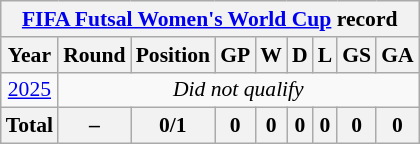<table class="wikitable" style="text-align: center;font-size:90%;">
<tr>
<th colspan=9><a href='#'>FIFA Futsal Women's World Cup</a> record</th>
</tr>
<tr>
<th>Year</th>
<th>Round</th>
<th>Position</th>
<th>GP</th>
<th>W</th>
<th>D</th>
<th>L</th>
<th>GS</th>
<th>GA</th>
</tr>
<tr>
<td> <a href='#'>2025</a></td>
<td colspan=8><em>Did not qualify</em></td>
</tr>
<tr>
<th><strong>Total</strong></th>
<th>–</th>
<th><strong>0/1</strong></th>
<th><strong>0</strong></th>
<th><strong>0</strong></th>
<th><strong>0</strong></th>
<th><strong>0</strong></th>
<th><strong>0</strong></th>
<th><strong>0</strong></th>
</tr>
</table>
